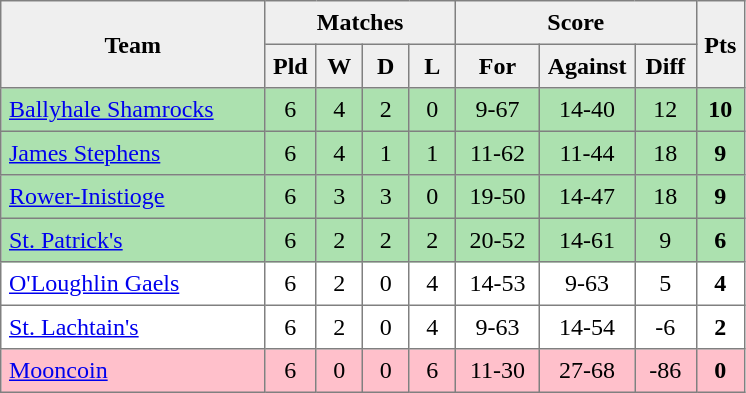<table style=border-collapse:collapse border=1 cellspacing=0 cellpadding=5>
<tr align=center bgcolor=#efefef>
<th rowspan=2 width=165>Team</th>
<th colspan=4>Matches</th>
<th colspan=3>Score</th>
<th rowspan=2width=20>Pts</th>
</tr>
<tr align=center bgcolor=#efefef>
<th width=20>Pld</th>
<th width=20>W</th>
<th width=20>D</th>
<th width=20>L</th>
<th width=45>For</th>
<th width=45>Against</th>
<th width=30>Diff</th>
</tr>
<tr align=center  style="background:#ACE1AF;">
<td style="text-align:left;"><a href='#'>Ballyhale Shamrocks</a></td>
<td>6</td>
<td>4</td>
<td>2</td>
<td>0</td>
<td>9-67</td>
<td>14-40</td>
<td>12</td>
<td><strong>10</strong></td>
</tr>
<tr align=center  style="background:#ACE1AF;">
<td style="text-align:left;"><a href='#'>James Stephens</a></td>
<td>6</td>
<td>4</td>
<td>1</td>
<td>1</td>
<td>11-62</td>
<td>11-44</td>
<td>18</td>
<td><strong>9</strong></td>
</tr>
<tr align=center  style="background:#ACE1AF;">
<td style="text-align:left;"><a href='#'>Rower-Inistioge</a></td>
<td>6</td>
<td>3</td>
<td>3</td>
<td>0</td>
<td>19-50</td>
<td>14-47</td>
<td>18</td>
<td><strong>9</strong></td>
</tr>
<tr align=center  style="background:#ACE1AF;">
<td style="text-align:left;"><a href='#'>St. Patrick's</a></td>
<td>6</td>
<td>2</td>
<td>2</td>
<td>2</td>
<td>20-52</td>
<td>14-61</td>
<td>9</td>
<td><strong>6</strong></td>
</tr>
<tr align=center>
<td style="text-align:left;"><a href='#'>O'Loughlin Gaels</a></td>
<td>6</td>
<td>2</td>
<td>0</td>
<td>4</td>
<td>14-53</td>
<td>9-63</td>
<td>5</td>
<td><strong>4</strong></td>
</tr>
<tr align=center>
<td style="text-align:left;"><a href='#'>St. Lachtain's</a></td>
<td>6</td>
<td>2</td>
<td>0</td>
<td>4</td>
<td>9-63</td>
<td>14-54</td>
<td>-6</td>
<td><strong>2</strong></td>
</tr>
<tr align=center style="background:#FFC0CB;">
<td style="text-align:left;"><a href='#'>Mooncoin</a></td>
<td>6</td>
<td>0</td>
<td>0</td>
<td>6</td>
<td>11-30</td>
<td>27-68</td>
<td>-86</td>
<td><strong>0</strong></td>
</tr>
</table>
